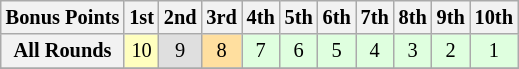<table class="wikitable" style="font-size:85%; text-align:center">
<tr>
<th>Bonus Points</th>
<th>1st</th>
<th>2nd</th>
<th>3rd</th>
<th>4th</th>
<th>5th</th>
<th>6th</th>
<th>7th</th>
<th>8th</th>
<th>9th</th>
<th>10th</th>
</tr>
<tr>
<th>All Rounds</th>
<td style="background:#ffffbf;">10</td>
<td style="background:#dfdfdf;">9</td>
<td style="background:#ffdf9f;">8</td>
<td style="background:#dfffdf;">7</td>
<td style="background:#dfffdf;">6</td>
<td style="background:#dfffdf;">5</td>
<td style="background:#dfffdf;">4</td>
<td style="background:#dfffdf;">3</td>
<td style="background:#dfffdf;">2</td>
<td style="background:#dfffdf;">1</td>
</tr>
<tr>
</tr>
</table>
